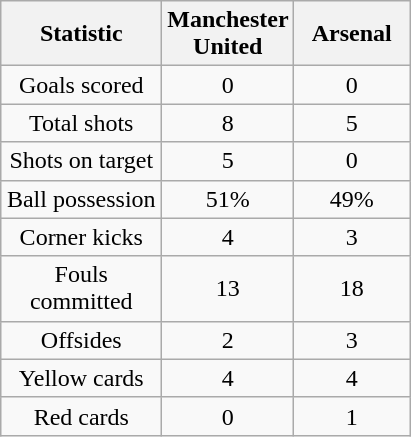<table class="wikitable" style="text-align: center">
<tr>
<th width=100>Statistic</th>
<th width=70>Manchester United</th>
<th width=70>Arsenal</th>
</tr>
<tr>
<td>Goals scored</td>
<td>0</td>
<td>0</td>
</tr>
<tr>
<td>Total shots</td>
<td>8</td>
<td>5</td>
</tr>
<tr>
<td>Shots on target</td>
<td>5</td>
<td>0</td>
</tr>
<tr>
<td>Ball possession</td>
<td>51%</td>
<td>49%</td>
</tr>
<tr>
<td>Corner kicks</td>
<td>4</td>
<td>3</td>
</tr>
<tr>
<td>Fouls committed</td>
<td>13</td>
<td>18</td>
</tr>
<tr>
<td>Offsides</td>
<td>2</td>
<td>3</td>
</tr>
<tr>
<td>Yellow cards</td>
<td>4</td>
<td>4</td>
</tr>
<tr>
<td>Red cards</td>
<td>0</td>
<td>1</td>
</tr>
</table>
